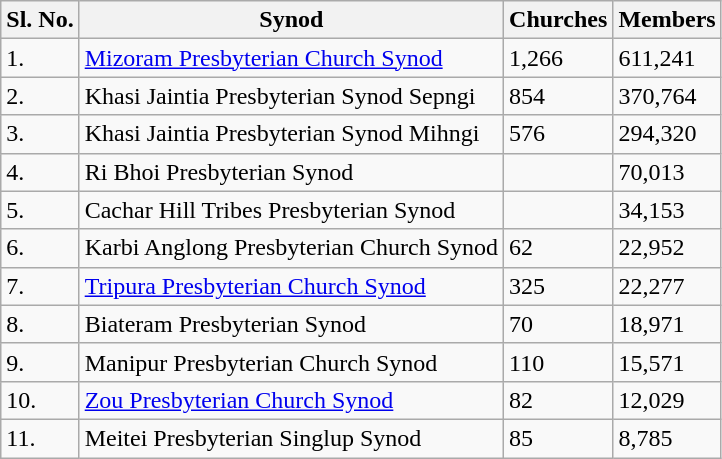<table class = "wikitable">
<tr>
<th>Sl. No.</th>
<th>Synod</th>
<th>Churches</th>
<th>Members</th>
</tr>
<tr>
<td>1.</td>
<td><a href='#'>Mizoram Presbyterian Church Synod</a></td>
<td>1,266</td>
<td>611,241</td>
</tr>
<tr>
<td>2.</td>
<td>Khasi Jaintia Presbyterian Synod Sepngi</td>
<td>854</td>
<td>370,764</td>
</tr>
<tr>
<td>3.</td>
<td>Khasi Jaintia Presbyterian Synod Mihngi</td>
<td>576</td>
<td>294,320</td>
</tr>
<tr>
<td>4.</td>
<td>Ri Bhoi Presbyterian Synod</td>
<td></td>
<td>70,013</td>
</tr>
<tr>
<td>5.</td>
<td>Cachar Hill Tribes Presbyterian Synod</td>
<td></td>
<td>34,153</td>
</tr>
<tr>
<td>6.</td>
<td>Karbi Anglong Presbyterian Church Synod</td>
<td>62</td>
<td>22,952</td>
</tr>
<tr>
<td>7.</td>
<td><a href='#'>Tripura Presbyterian Church Synod </a></td>
<td>325</td>
<td>22,277</td>
</tr>
<tr>
<td>8.</td>
<td>Biateram Presbyterian Synod</td>
<td>70</td>
<td>18,971</td>
</tr>
<tr>
<td>9.</td>
<td>Manipur Presbyterian Church Synod</td>
<td>110</td>
<td>15,571</td>
</tr>
<tr>
<td>10.</td>
<td><a href='#'>Zou Presbyterian Church Synod</a></td>
<td>82</td>
<td>12,029</td>
</tr>
<tr>
<td>11.</td>
<td>Meitei Presbyterian Singlup Synod</td>
<td>85</td>
<td>8,785</td>
</tr>
</table>
